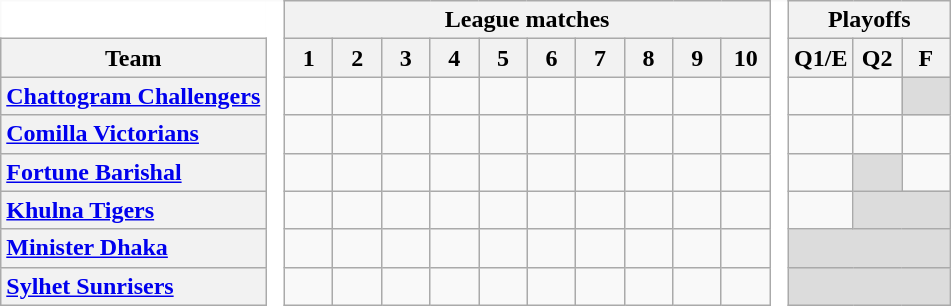<table class="wikitable" style="border:none">
<tr>
<td style="background:white; border:none"></td>
<td rowspan="9" style="width:5px; border:none; background:white;"></td>
<th colspan="10"><span>League matches</span></th>
<td rowspan="9" style="width:5px; border:none; background:white;"></td>
<th colspan="4"><span>Playoffs</span></th>
</tr>
<tr>
<th style="vertical-align:center;">Team</th>
<th width=25>1</th>
<th width=25>2</th>
<th width=25>3</th>
<th width=25>4</th>
<th width=25>5</th>
<th width=25>6</th>
<th width=25>7</th>
<th width=25>8</th>
<th width=25>9</th>
<th width=25>10</th>
<th width=25><span>Q1/E</span></th>
<th width=25><span>Q2</span></th>
<th width=25><span>F</span></th>
</tr>
<tr>
<th style="text-align:left;"><a href='#'>Chattogram Challengers</a></th>
<td></td>
<td></td>
<td></td>
<td></td>
<td></td>
<td></td>
<td></td>
<td></td>
<td></td>
<td></td>
<td></td>
<td></td>
<td style="background:#dcdcdc;"></td>
</tr>
<tr>
<th style="text-align:left;"><a href='#'>Comilla Victorians</a></th>
<td></td>
<td></td>
<td></td>
<td></td>
<td></td>
<td></td>
<td></td>
<td></td>
<td></td>
<td></td>
<td></td>
<td></td>
<td></td>
</tr>
<tr>
<th style="text-align:left;"><a href='#'>Fortune Barishal</a></th>
<td></td>
<td></td>
<td></td>
<td></td>
<td></td>
<td></td>
<td></td>
<td></td>
<td></td>
<td></td>
<td></td>
<td style="background:#dcdcdc;"></td>
<td></td>
</tr>
<tr>
<th style="text-align:left;"><a href='#'>Khulna Tigers</a></th>
<td></td>
<td></td>
<td></td>
<td></td>
<td></td>
<td></td>
<td></td>
<td></td>
<td></td>
<td></td>
<td></td>
<td colspan="2" style="background:#dcdcdc;"></td>
</tr>
<tr>
<th style="text-align:left; white-space:nowrap"><a href='#'>Minister Dhaka</a></th>
<td></td>
<td></td>
<td></td>
<td></td>
<td></td>
<td></td>
<td></td>
<td></td>
<td></td>
<td></td>
<td colspan="3" style="background:#dcdcdc;"></td>
</tr>
<tr>
<th style="text-align:left;"><a href='#'>Sylhet Sunrisers</a></th>
<td></td>
<td></td>
<td></td>
<td></td>
<td></td>
<td></td>
<td></td>
<td></td>
<td></td>
<td></td>
<td colspan="3" style="background:#dcdcdc;"></td>
</tr>
</table>
